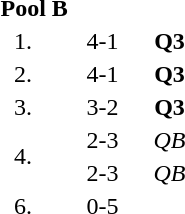<table style="text-align:center">
<tr>
<td colspan=4 align=left><strong>Pool B</strong></td>
</tr>
<tr>
<td width=30>1.</td>
<td align=left></td>
<td width=60>4-1</td>
<td><strong>Q3</strong></td>
</tr>
<tr>
<td>2.</td>
<td align=left></td>
<td>4-1</td>
<td><strong>Q3</strong></td>
</tr>
<tr>
<td>3.</td>
<td align=left></td>
<td>3-2</td>
<td><strong>Q3</strong></td>
</tr>
<tr>
<td rowspan=2>4.</td>
<td align=left></td>
<td>2-3</td>
<td><em>QB</em></td>
</tr>
<tr>
<td align=left></td>
<td>2-3</td>
<td><em>QB</em></td>
</tr>
<tr>
<td>6.</td>
<td align=left></td>
<td>0-5</td>
<td></td>
</tr>
</table>
